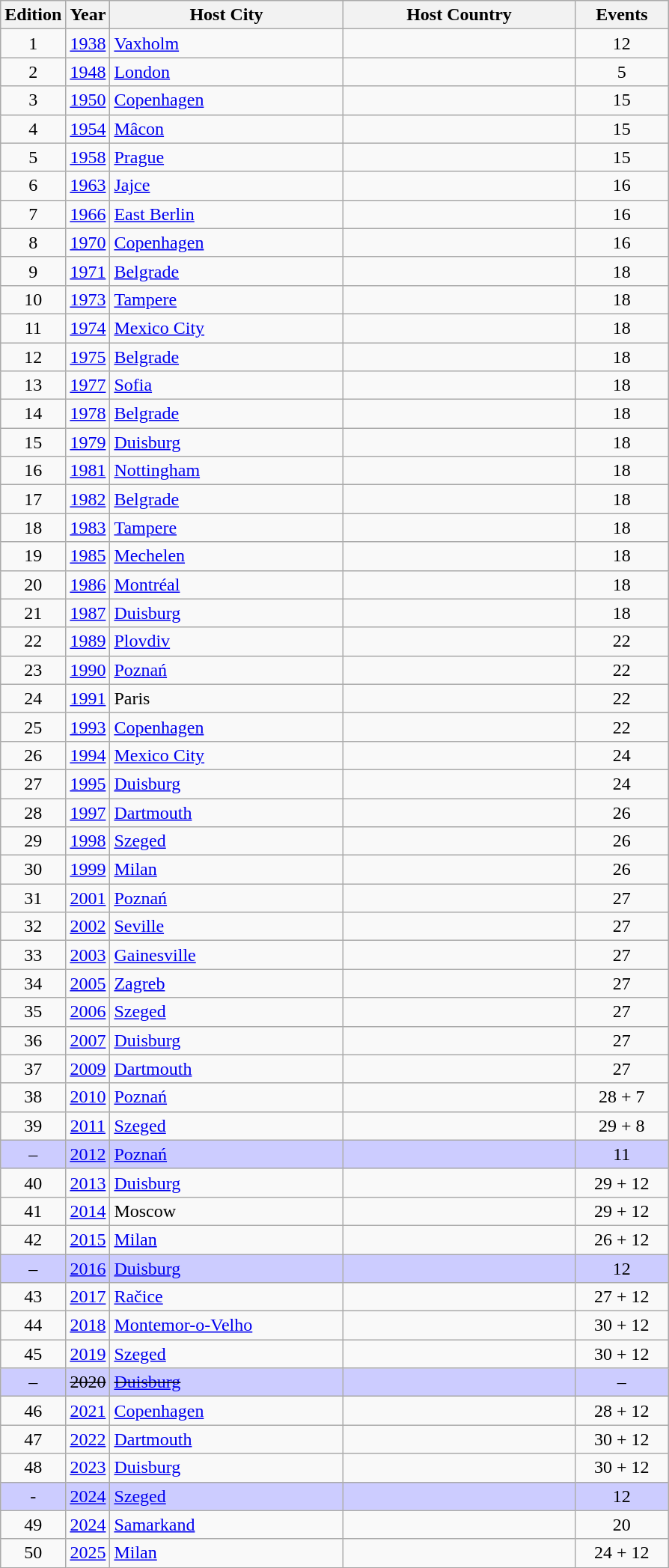<table class="wikitable" style="font-size:100%">
<tr>
<th width=30>Edition</th>
<th width=30>Year</th>
<th width=200>Host City</th>
<th width=200>Host Country</th>
<th width=75>Events</th>
</tr>
<tr>
<td align=center>1</td>
<td align=center><a href='#'>1938</a></td>
<td><a href='#'>Vaxholm</a></td>
<td></td>
<td align=center>12</td>
</tr>
<tr>
<td align=center>2</td>
<td align=center><a href='#'>1948</a></td>
<td><a href='#'>London</a></td>
<td></td>
<td align=center>5</td>
</tr>
<tr>
<td align=center>3</td>
<td align=center><a href='#'>1950</a></td>
<td><a href='#'>Copenhagen</a></td>
<td></td>
<td align=center>15</td>
</tr>
<tr>
<td align=center>4</td>
<td align=center><a href='#'>1954</a></td>
<td><a href='#'>Mâcon</a></td>
<td></td>
<td align=center>15</td>
</tr>
<tr>
<td align=center>5</td>
<td align=center><a href='#'>1958</a></td>
<td><a href='#'>Prague</a></td>
<td></td>
<td align=center>15</td>
</tr>
<tr>
<td align=center>6</td>
<td align=center><a href='#'>1963</a></td>
<td><a href='#'>Jajce</a></td>
<td></td>
<td align=center>16</td>
</tr>
<tr>
<td align=center>7</td>
<td align=center><a href='#'>1966</a></td>
<td><a href='#'>East Berlin</a></td>
<td></td>
<td align=center>16</td>
</tr>
<tr>
<td align=center>8</td>
<td align=center><a href='#'>1970</a></td>
<td><a href='#'>Copenhagen</a></td>
<td></td>
<td align=center>16</td>
</tr>
<tr>
<td align=center>9</td>
<td align=center><a href='#'>1971</a></td>
<td><a href='#'>Belgrade</a></td>
<td></td>
<td align=center>18</td>
</tr>
<tr>
<td align=center>10</td>
<td align=center><a href='#'>1973</a></td>
<td><a href='#'>Tampere</a></td>
<td></td>
<td align=center>18</td>
</tr>
<tr>
<td align=center>11</td>
<td align=center><a href='#'>1974</a></td>
<td><a href='#'>Mexico City</a></td>
<td></td>
<td align=center>18</td>
</tr>
<tr>
<td align=center>12</td>
<td align=center><a href='#'>1975</a></td>
<td><a href='#'>Belgrade</a></td>
<td></td>
<td align=center>18</td>
</tr>
<tr>
<td align=center>13</td>
<td align=center><a href='#'>1977</a></td>
<td><a href='#'>Sofia</a></td>
<td></td>
<td align=center>18</td>
</tr>
<tr>
<td align=center>14</td>
<td align=center><a href='#'>1978</a></td>
<td><a href='#'>Belgrade</a></td>
<td></td>
<td align=center>18</td>
</tr>
<tr>
<td align=center>15</td>
<td align=center><a href='#'>1979</a></td>
<td><a href='#'>Duisburg</a></td>
<td></td>
<td align=center>18</td>
</tr>
<tr>
<td align=center>16</td>
<td align=center><a href='#'>1981</a></td>
<td><a href='#'>Nottingham</a></td>
<td></td>
<td align=center>18</td>
</tr>
<tr>
<td align=center>17</td>
<td align=center><a href='#'>1982</a></td>
<td><a href='#'>Belgrade</a></td>
<td></td>
<td align=center>18</td>
</tr>
<tr>
<td align=center>18</td>
<td align=center><a href='#'>1983</a></td>
<td><a href='#'>Tampere</a></td>
<td></td>
<td align=center>18</td>
</tr>
<tr>
<td align=center>19</td>
<td align=center><a href='#'>1985</a></td>
<td><a href='#'>Mechelen</a></td>
<td></td>
<td align=center>18</td>
</tr>
<tr>
<td align=center>20</td>
<td align=center><a href='#'>1986</a></td>
<td><a href='#'>Montréal</a></td>
<td></td>
<td align=center>18</td>
</tr>
<tr>
<td align=center>21</td>
<td align=center><a href='#'>1987</a></td>
<td><a href='#'>Duisburg</a></td>
<td></td>
<td align=center>18</td>
</tr>
<tr>
<td align=center>22</td>
<td align=center><a href='#'>1989</a></td>
<td><a href='#'>Plovdiv</a></td>
<td></td>
<td align=center>22</td>
</tr>
<tr>
<td align=center>23</td>
<td align=center><a href='#'>1990</a></td>
<td><a href='#'>Poznań</a></td>
<td></td>
<td align=center>22</td>
</tr>
<tr>
<td align=center>24</td>
<td align=center><a href='#'>1991</a></td>
<td>Paris</td>
<td></td>
<td align=center>22</td>
</tr>
<tr>
<td align=center>25</td>
<td align=center><a href='#'>1993</a></td>
<td><a href='#'>Copenhagen</a></td>
<td></td>
<td align=center>22</td>
</tr>
<tr>
<td align=center>26</td>
<td align=center><a href='#'>1994</a></td>
<td><a href='#'>Mexico City</a></td>
<td></td>
<td align=center>24</td>
</tr>
<tr>
<td align=center>27</td>
<td align=center><a href='#'>1995</a></td>
<td><a href='#'>Duisburg</a></td>
<td></td>
<td align=center>24</td>
</tr>
<tr>
<td align=center>28</td>
<td align=center><a href='#'>1997</a></td>
<td><a href='#'>Dartmouth</a></td>
<td></td>
<td align=center>26</td>
</tr>
<tr>
<td align=center>29</td>
<td align=center><a href='#'>1998</a></td>
<td><a href='#'>Szeged</a></td>
<td></td>
<td align=center>26</td>
</tr>
<tr>
<td align=center>30</td>
<td align=center><a href='#'>1999</a></td>
<td><a href='#'>Milan</a></td>
<td></td>
<td align=center>26</td>
</tr>
<tr>
<td align=center>31</td>
<td align=center><a href='#'>2001</a></td>
<td><a href='#'>Poznań</a></td>
<td></td>
<td align=center>27</td>
</tr>
<tr>
<td align=center>32</td>
<td align=center><a href='#'>2002</a></td>
<td><a href='#'>Seville</a></td>
<td></td>
<td align=center>27</td>
</tr>
<tr>
<td align=center>33</td>
<td align=center><a href='#'>2003</a></td>
<td><a href='#'>Gainesville</a></td>
<td></td>
<td align=center>27</td>
</tr>
<tr>
<td align=center>34</td>
<td align=center><a href='#'>2005</a></td>
<td><a href='#'>Zagreb</a></td>
<td></td>
<td align=center>27</td>
</tr>
<tr>
<td align=center>35</td>
<td align=center><a href='#'>2006</a></td>
<td><a href='#'>Szeged</a></td>
<td></td>
<td align=center>27</td>
</tr>
<tr>
<td align=center>36</td>
<td align=center><a href='#'>2007</a></td>
<td><a href='#'>Duisburg</a></td>
<td></td>
<td align=center>27</td>
</tr>
<tr>
<td align=center>37</td>
<td align=center><a href='#'>2009</a></td>
<td><a href='#'>Dartmouth</a></td>
<td></td>
<td align=center>27</td>
</tr>
<tr>
<td align=center>38</td>
<td align=center><a href='#'>2010</a></td>
<td><a href='#'>Poznań</a></td>
<td></td>
<td align=center>28 + 7</td>
</tr>
<tr>
<td align=center>39</td>
<td align=center><a href='#'>2011</a></td>
<td><a href='#'>Szeged</a></td>
<td></td>
<td align=center>29 + 8</td>
</tr>
<tr bgcolor=ccccff>
<td align=center>–</td>
<td align=center><a href='#'>2012</a></td>
<td><a href='#'>Poznań</a></td>
<td></td>
<td align=center>11</td>
</tr>
<tr>
<td align=center>40</td>
<td align=center><a href='#'>2013</a></td>
<td><a href='#'>Duisburg</a></td>
<td></td>
<td align=center>29 + 12</td>
</tr>
<tr>
<td align=center>41</td>
<td align=center><a href='#'>2014</a></td>
<td>Moscow</td>
<td></td>
<td align=center>29 + 12</td>
</tr>
<tr>
<td align=center>42</td>
<td align=center><a href='#'>2015</a></td>
<td><a href='#'>Milan</a></td>
<td></td>
<td align=center>26 + 12</td>
</tr>
<tr bgcolor=ccccff>
<td align=center>–</td>
<td align=center><a href='#'>2016</a></td>
<td><a href='#'>Duisburg</a></td>
<td></td>
<td align=center>12</td>
</tr>
<tr>
<td align=center>43</td>
<td align=center><a href='#'>2017</a></td>
<td><a href='#'>Račice</a></td>
<td></td>
<td align=center>27 + 12</td>
</tr>
<tr>
<td align=center>44</td>
<td align=center><a href='#'>2018</a></td>
<td><a href='#'>Montemor-o-Velho</a></td>
<td></td>
<td align=center>30 + 12</td>
</tr>
<tr>
<td align=center>45</td>
<td align=center><a href='#'>2019</a></td>
<td><a href='#'>Szeged</a></td>
<td></td>
<td align=center>30 + 12</td>
</tr>
<tr bgcolor=ccccff>
<td align=center>–</td>
<td align=center><s>2020</s></td>
<td><s><a href='#'>Duisburg</a></s></td>
<td><s></s></td>
<td align=center>–</td>
</tr>
<tr>
<td align=center>46</td>
<td align=center><a href='#'>2021</a></td>
<td><a href='#'>Copenhagen</a></td>
<td></td>
<td align=center>28 + 12</td>
</tr>
<tr>
<td align=center>47</td>
<td align=center><a href='#'>2022</a></td>
<td><a href='#'>Dartmouth</a></td>
<td></td>
<td align=center>30 + 12</td>
</tr>
<tr>
<td align=center>48</td>
<td align=center><a href='#'>2023</a></td>
<td><a href='#'>Duisburg</a></td>
<td></td>
<td align=center>30 + 12</td>
</tr>
<tr bgcolor=ccccff>
<td align=center>-</td>
<td align=center><a href='#'>2024</a></td>
<td><a href='#'>Szeged</a></td>
<td></td>
<td align=center>12</td>
</tr>
<tr>
<td align=center>49</td>
<td align=center><a href='#'>2024</a></td>
<td><a href='#'>Samarkand</a></td>
<td></td>
<td align=center>20</td>
</tr>
<tr>
<td align=center>50</td>
<td align=center><a href='#'>2025</a></td>
<td><a href='#'>Milan</a></td>
<td></td>
<td align=center>24 + 12</td>
</tr>
</table>
